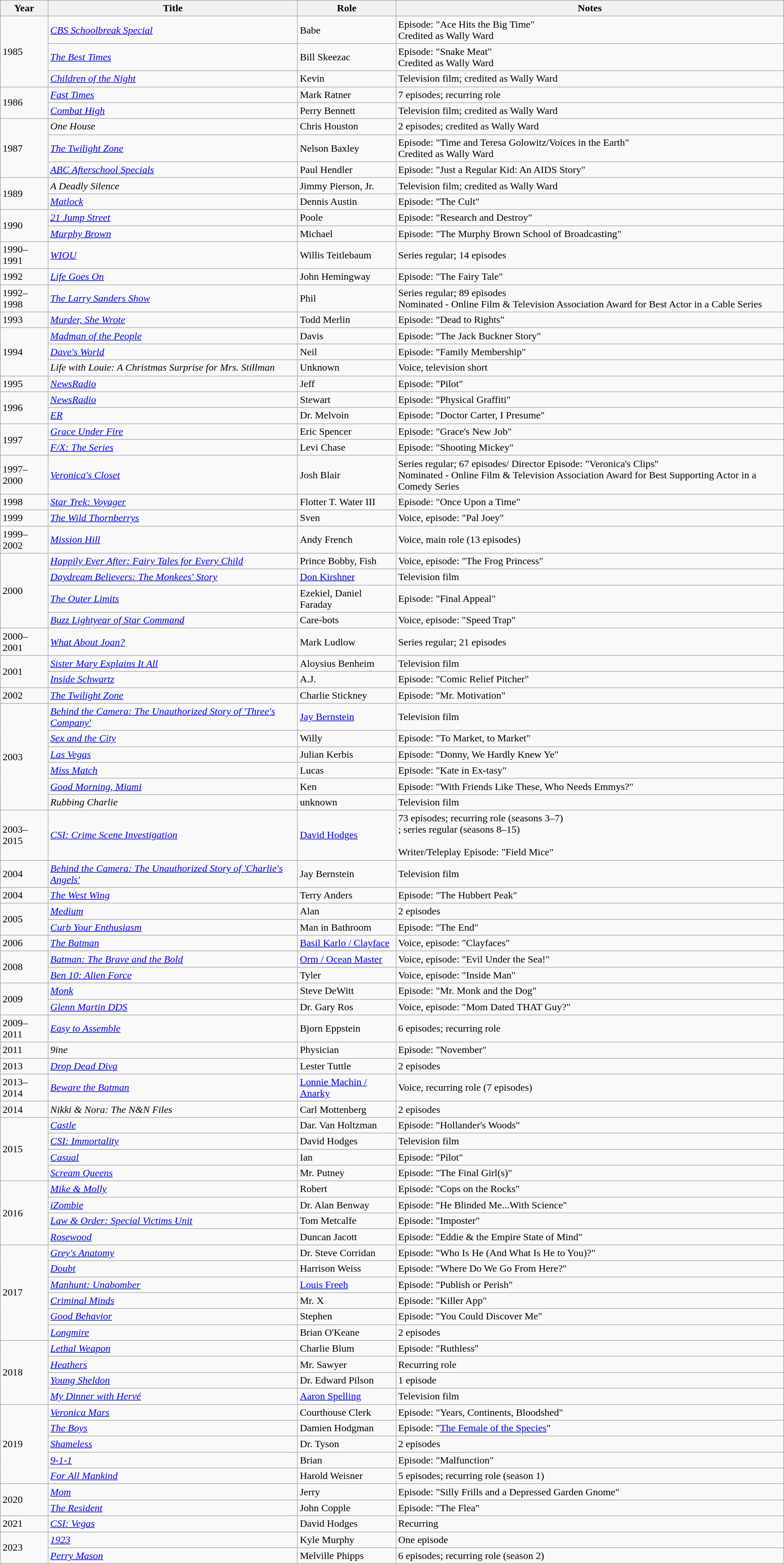<table class="wikitable">
<tr>
<th>Year</th>
<th>Title</th>
<th>Role</th>
<th>Notes</th>
</tr>
<tr>
<td rowspan=3>1985</td>
<td><em><a href='#'>CBS Schoolbreak Special</a></em></td>
<td>Babe</td>
<td>Episode: "Ace Hits the Big Time"<br>Credited as Wally Ward</td>
</tr>
<tr>
<td><em><a href='#'>The Best Times</a></em></td>
<td>Bill Skeezac</td>
<td>Episode: "Snake Meat"<br>Credited as Wally Ward</td>
</tr>
<tr>
<td><em><a href='#'>Children of the Night</a></em></td>
<td>Kevin</td>
<td>Television film; credited as Wally Ward</td>
</tr>
<tr>
<td rowspan=2>1986</td>
<td><em><a href='#'>Fast Times</a></em></td>
<td>Mark Ratner</td>
<td>7 episodes; recurring role</td>
</tr>
<tr>
<td><em><a href='#'>Combat High</a></em></td>
<td>Perry Bennett</td>
<td>Television film; credited as Wally Ward</td>
</tr>
<tr>
<td rowspan=3>1987</td>
<td><em>One House</em></td>
<td>Chris Houston</td>
<td>2 episodes; credited as Wally Ward</td>
</tr>
<tr>
<td><em><a href='#'>The Twilight Zone</a></em></td>
<td>Nelson Baxley</td>
<td>Episode: "Time and Teresa Golowitz/Voices in the Earth"<br>Credited as Wally Ward</td>
</tr>
<tr>
<td><em><a href='#'>ABC Afterschool Specials</a></em></td>
<td>Paul Hendler</td>
<td>Episode: "Just a Regular Kid: An AIDS Story"</td>
</tr>
<tr>
<td rowspan=2>1989</td>
<td><em>A Deadly Silence</em></td>
<td>Jimmy Pierson, Jr.</td>
<td>Television film; credited as Wally Ward</td>
</tr>
<tr>
<td><em><a href='#'>Matlock</a></em></td>
<td>Dennis Austin</td>
<td>Episode: "The Cult"</td>
</tr>
<tr>
<td rowspan=2>1990</td>
<td><em><a href='#'>21 Jump Street</a></em></td>
<td>Poole</td>
<td>Episode: "Research and Destroy"</td>
</tr>
<tr>
<td><em><a href='#'>Murphy Brown</a></em></td>
<td>Michael</td>
<td>Episode: "The Murphy Brown School of Broadcasting"</td>
</tr>
<tr>
<td>1990–1991</td>
<td><em><a href='#'>WIOU</a></em></td>
<td>Willis Teitlebaum</td>
<td>Series regular; 14 episodes</td>
</tr>
<tr>
<td>1992</td>
<td><em><a href='#'>Life Goes On</a></em></td>
<td>John Hemingway</td>
<td>Episode: "The Fairy Tale"</td>
</tr>
<tr>
<td>1992–1998</td>
<td><em><a href='#'>The Larry Sanders Show</a></em></td>
<td>Phil</td>
<td>Series regular; 89 episodes<br>Nominated - Online Film & Television Association Award for Best Actor in a Cable Series</td>
</tr>
<tr>
<td>1993</td>
<td><em><a href='#'>Murder, She Wrote</a></em></td>
<td>Todd Merlin</td>
<td>Episode: "Dead to Rights"</td>
</tr>
<tr>
<td rowspan=3>1994</td>
<td><em><a href='#'>Madman of the People</a></em></td>
<td>Davis</td>
<td>Episode: "The Jack Buckner Story"</td>
</tr>
<tr>
<td><em><a href='#'>Dave's World</a></em></td>
<td>Neil</td>
<td>Episode: "Family Membership"</td>
</tr>
<tr>
<td><em>Life with Louie: A Christmas Surprise for Mrs. Stillman</em></td>
<td>Unknown</td>
<td>Voice, television short</td>
</tr>
<tr>
<td>1995</td>
<td><em><a href='#'>NewsRadio</a></em></td>
<td>Jeff</td>
<td>Episode: "Pilot"</td>
</tr>
<tr>
<td rowspan=2>1996</td>
<td><em><a href='#'>NewsRadio</a></em></td>
<td>Stewart</td>
<td>Episode: "Physical Graffiti"</td>
</tr>
<tr>
<td><em><a href='#'>ER</a></em></td>
<td>Dr. Melvoin</td>
<td>Episode: "Doctor Carter, I Presume"</td>
</tr>
<tr>
<td rowspan=2>1997</td>
<td><em><a href='#'>Grace Under Fire</a></em></td>
<td>Eric Spencer</td>
<td>Episode: "Grace's New Job"</td>
</tr>
<tr>
<td><em><a href='#'>F/X: The Series</a></em></td>
<td>Levi Chase</td>
<td>Episode: "Shooting Mickey"</td>
</tr>
<tr>
<td>1997–2000</td>
<td><em><a href='#'>Veronica's Closet</a></em></td>
<td>Josh Blair</td>
<td>Series regular; 67 episodes/ Director Episode: "Veronica's Clips"<br>Nominated - Online Film & Television Association Award for Best Supporting Actor in a Comedy Series</td>
</tr>
<tr>
<td>1998</td>
<td><em><a href='#'>Star Trek: Voyager</a></em></td>
<td>Flotter T. Water III</td>
<td>Episode: "Once Upon a Time"</td>
</tr>
<tr>
<td>1999</td>
<td><em><a href='#'>The Wild Thornberrys</a></em></td>
<td>Sven</td>
<td>Voice, episode: "Pal Joey"</td>
</tr>
<tr>
<td>1999–2002</td>
<td><em><a href='#'>Mission Hill</a></em></td>
<td>Andy French</td>
<td>Voice, main role (13 episodes)</td>
</tr>
<tr>
<td rowspan=4>2000</td>
<td><em><a href='#'>Happily Ever After: Fairy Tales for Every Child</a></em></td>
<td>Prince Bobby, Fish</td>
<td>Voice, episode: "The Frog Princess"</td>
</tr>
<tr>
<td><em><a href='#'>Daydream Believers: The Monkees' Story</a></em></td>
<td><a href='#'>Don Kirshner</a></td>
<td>Television film</td>
</tr>
<tr>
<td><em><a href='#'>The Outer Limits</a></em></td>
<td>Ezekiel, Daniel Faraday</td>
<td>Episode: "Final Appeal"</td>
</tr>
<tr>
<td><em><a href='#'>Buzz Lightyear of Star Command</a></em></td>
<td>Care-bots</td>
<td>Voice, episode: "Speed Trap"</td>
</tr>
<tr>
<td>2000–2001</td>
<td><em><a href='#'>What About Joan?</a></em></td>
<td>Mark Ludlow</td>
<td>Series regular; 21 episodes</td>
</tr>
<tr>
<td rowspan=2>2001</td>
<td><em><a href='#'>Sister Mary Explains It All</a></em></td>
<td>Aloysius Benheim</td>
<td>Television film</td>
</tr>
<tr>
<td><em><a href='#'>Inside Schwartz</a></em></td>
<td>A.J.</td>
<td>Episode: "Comic Relief Pitcher"</td>
</tr>
<tr>
<td>2002</td>
<td><em><a href='#'>The Twilight Zone</a></em></td>
<td>Charlie Stickney</td>
<td>Episode: "Mr. Motivation"</td>
</tr>
<tr>
<td rowspan=6>2003</td>
<td><em><a href='#'>Behind the Camera: The Unauthorized Story of 'Three's Company'</a></em></td>
<td><a href='#'>Jay Bernstein</a></td>
<td>Television film</td>
</tr>
<tr>
<td><em><a href='#'>Sex and the City</a></em></td>
<td>Willy</td>
<td>Episode: "To Market, to Market"</td>
</tr>
<tr>
<td><em><a href='#'>Las Vegas</a></em></td>
<td>Julian Kerbis</td>
<td>Episode: "Donny, We Hardly Knew Ye"</td>
</tr>
<tr>
<td><em><a href='#'>Miss Match</a></em></td>
<td>Lucas</td>
<td>Episode: "Kate in Ex-tasy"</td>
</tr>
<tr>
<td><em><a href='#'>Good Morning, Miami</a></em></td>
<td>Ken</td>
<td>Episode: "With Friends Like These, Who Needs Emmys?"</td>
</tr>
<tr>
<td><em>Rubbing Charlie</em></td>
<td>unknown</td>
<td>Television film</td>
</tr>
<tr>
<td>2003–2015</td>
<td><em><a href='#'>CSI: Crime Scene Investigation</a></em></td>
<td><a href='#'>David Hodges</a></td>
<td>73 episodes; recurring role (seasons 3–7)<br>; series regular (seasons 8–15)<br><br> Writer/Teleplay Episode: "Field Mice"</td>
</tr>
<tr>
<td>2004</td>
<td><em><a href='#'>Behind the Camera: The Unauthorized Story of 'Charlie's Angels'</a></em></td>
<td>Jay Bernstein</td>
<td>Television film</td>
</tr>
<tr>
<td>2004</td>
<td><em><a href='#'>The West Wing</a></em></td>
<td>Terry Anders</td>
<td>Episode: "The Hubbert Peak"</td>
</tr>
<tr>
<td rowspan=2>2005</td>
<td><em><a href='#'>Medium</a></em></td>
<td>Alan</td>
<td>2 episodes</td>
</tr>
<tr>
<td><em><a href='#'>Curb Your Enthusiasm</a></em></td>
<td>Man in Bathroom</td>
<td>Episode: "The End"</td>
</tr>
<tr>
<td>2006</td>
<td><em><a href='#'>The Batman</a></em></td>
<td><a href='#'>Basil Karlo / Clayface</a></td>
<td>Voice, episode: "Clayfaces"</td>
</tr>
<tr>
<td rowspan=2>2008</td>
<td><em><a href='#'>Batman: The Brave and the Bold</a></em></td>
<td><a href='#'>Orm / Ocean Master</a></td>
<td>Voice, episode: "Evil Under the Sea!"</td>
</tr>
<tr>
<td><em><a href='#'>Ben 10: Alien Force</a></em></td>
<td>Tyler</td>
<td>Voice, episode: "Inside Man"</td>
</tr>
<tr>
<td rowspan=2>2009</td>
<td><em><a href='#'>Monk</a></em></td>
<td>Steve DeWitt</td>
<td>Episode: "Mr. Monk and the Dog"</td>
</tr>
<tr>
<td><em><a href='#'>Glenn Martin DDS</a></em></td>
<td>Dr. Gary Ros</td>
<td>Voice, episode: "Mom Dated THAT Guy?"</td>
</tr>
<tr>
<td>2009–2011</td>
<td><em><a href='#'>Easy to Assemble</a></em></td>
<td>Bjorn Eppstein</td>
<td>6 episodes; recurring role</td>
</tr>
<tr>
<td>2011</td>
<td><em>9ine</em></td>
<td>Physician</td>
<td>Episode: "November"</td>
</tr>
<tr>
<td>2013</td>
<td><em><a href='#'>Drop Dead Diva</a></em></td>
<td>Lester Tuttle</td>
<td>2 episodes</td>
</tr>
<tr>
<td>2013–2014</td>
<td><em><a href='#'>Beware the Batman</a></em></td>
<td><a href='#'>Lonnie Machin / Anarky</a></td>
<td>Voice, recurring role (7 episodes)</td>
</tr>
<tr>
<td>2014</td>
<td><em>Nikki & Nora: The N&N Files</em></td>
<td>Carl Mottenberg</td>
<td>2 episodes</td>
</tr>
<tr>
<td rowspan=4>2015</td>
<td><em><a href='#'>Castle</a></em></td>
<td>Dar. Van Holtzman</td>
<td>Episode: "Hollander's Woods"</td>
</tr>
<tr>
<td><em><a href='#'>CSI: Immortality</a></em></td>
<td>David Hodges</td>
<td>Television film</td>
</tr>
<tr>
<td><em><a href='#'>Casual</a></em></td>
<td>Ian</td>
<td>Episode: "Pilot"</td>
</tr>
<tr>
<td><em><a href='#'>Scream Queens</a></em></td>
<td>Mr. Putney</td>
<td>Episode: "The Final Girl(s)"</td>
</tr>
<tr>
<td rowspan=4>2016</td>
<td><em><a href='#'>Mike & Molly</a></em></td>
<td>Robert</td>
<td>Episode: "Cops on the Rocks"</td>
</tr>
<tr>
<td><em><a href='#'>iZombie</a></em></td>
<td>Dr. Alan Benway</td>
<td>Episode: "He Blinded Me...With Science"</td>
</tr>
<tr>
<td><em><a href='#'>Law & Order: Special Victims Unit</a></em></td>
<td>Tom Metcalfe</td>
<td>Episode: "Imposter"</td>
</tr>
<tr>
<td><em><a href='#'>Rosewood</a></em></td>
<td>Duncan Jacott</td>
<td>Episode: "Eddie & the Empire State of Mind"</td>
</tr>
<tr>
<td rowspan=6>2017</td>
<td><em><a href='#'>Grey's Anatomy</a></em></td>
<td>Dr. Steve Corridan</td>
<td>Episode: "Who Is He (And What Is He to You)?"</td>
</tr>
<tr>
<td><em><a href='#'>Doubt</a></em></td>
<td>Harrison Weiss</td>
<td>Episode: "Where Do We Go From Here?"</td>
</tr>
<tr>
<td><em><a href='#'>Manhunt: Unabomber</a></em></td>
<td><a href='#'>Louis Freeh</a></td>
<td>Episode: "Publish or Perish"</td>
</tr>
<tr>
<td><em><a href='#'>Criminal Minds</a></em></td>
<td>Mr. X</td>
<td>Episode: "Killer App"</td>
</tr>
<tr>
<td><em><a href='#'>Good Behavior</a></em></td>
<td>Stephen</td>
<td>Episode: "You Could Discover Me"</td>
</tr>
<tr>
<td><em><a href='#'>Longmire</a></em></td>
<td>Brian O'Keane</td>
<td>2 episodes</td>
</tr>
<tr>
<td rowspan=4>2018</td>
<td><em><a href='#'>Lethal Weapon</a></em></td>
<td>Charlie Blum</td>
<td>Episode: "Ruthless"</td>
</tr>
<tr>
<td><em><a href='#'>Heathers</a></em></td>
<td>Mr. Sawyer</td>
<td>Recurring role</td>
</tr>
<tr>
<td><em><a href='#'>Young Sheldon</a></em></td>
<td>Dr. Edward Pilson</td>
<td>1 episode</td>
</tr>
<tr>
<td><em><a href='#'>My Dinner with Hervé</a></em></td>
<td><a href='#'>Aaron Spelling</a></td>
<td>Television film</td>
</tr>
<tr>
<td rowspan=5>2019</td>
<td><em><a href='#'>Veronica Mars</a></em></td>
<td>Courthouse Clerk</td>
<td>Episode: "Years, Continents, Bloodshed"</td>
</tr>
<tr>
<td><em><a href='#'>The Boys</a></em></td>
<td>Damien Hodgman</td>
<td>Episode: "<a href='#'>The Female of the Species</a>"</td>
</tr>
<tr>
<td><em><a href='#'>Shameless</a></em></td>
<td>Dr. Tyson</td>
<td>2 episodes</td>
</tr>
<tr>
<td><em><a href='#'>9-1-1</a></em></td>
<td>Brian</td>
<td>Episode: "Malfunction"</td>
</tr>
<tr>
<td><em><a href='#'>For All Mankind</a></em></td>
<td>Harold Weisner</td>
<td>5 episodes; recurring role (season 1)</td>
</tr>
<tr>
<td rowspan=2>2020</td>
<td><em><a href='#'>Mom</a></em></td>
<td>Jerry</td>
<td>Episode: "Silly Frills and a Depressed Garden Gnome"</td>
</tr>
<tr>
<td><a href='#'><em>The Resident</em></a></td>
<td>John Copple</td>
<td>Episode: "The Flea"</td>
</tr>
<tr>
<td>2021</td>
<td><em><a href='#'>CSI: Vegas</a></em></td>
<td>David Hodges</td>
<td>Recurring</td>
</tr>
<tr>
<td rowspan="2">2023</td>
<td><em><a href='#'>1923</a></em></td>
<td>Kyle Murphy</td>
<td>One episode</td>
</tr>
<tr>
<td><em><a href='#'>Perry Mason</a></em></td>
<td>Melville Phipps</td>
<td>6 episodes; recurring role (season 2)</td>
</tr>
</table>
